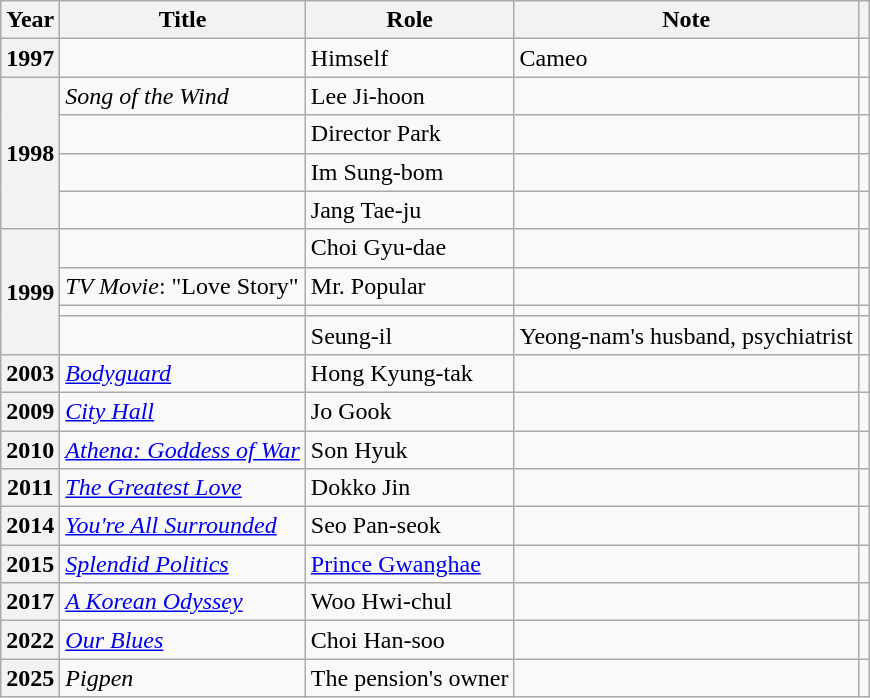<table class="wikitable plainrowheaders sortable">
<tr>
<th scope="col">Year</th>
<th scope="col">Title</th>
<th scope="col">Role</th>
<th scope="col" class="unsortable">Note</th>
<th scope="col" class="unsortable"></th>
</tr>
<tr>
<th scope="row">1997</th>
<td><em></em></td>
<td>Himself</td>
<td>Cameo</td>
<td></td>
</tr>
<tr>
<th scope="row" rowspan="4">1998</th>
<td><em>Song of the Wind</em></td>
<td>Lee Ji-hoon</td>
<td></td>
<td></td>
</tr>
<tr>
<td><em></em></td>
<td>Director Park</td>
<td></td>
<td></td>
</tr>
<tr>
<td><em></em></td>
<td>Im Sung-bom</td>
<td></td>
<td></td>
</tr>
<tr>
<td><em></em></td>
<td>Jang Tae-ju</td>
<td></td>
<td></td>
</tr>
<tr>
<th scope="row" rowspan="4">1999</th>
<td><em></em></td>
<td>Choi Gyu-dae</td>
<td></td>
<td></td>
</tr>
<tr>
<td><em>TV Movie</em>: "Love Story"</td>
<td>Mr.  Popular</td>
<td></td>
<td></td>
</tr>
<tr>
<td><em></em></td>
<td></td>
<td></td>
<td></td>
</tr>
<tr>
<td><em></em></td>
<td>Seung-il</td>
<td>Yeong-nam's husband, psychiatrist</td>
<td></td>
</tr>
<tr>
<th scope="row">2003</th>
<td><em><a href='#'>Bodyguard</a></em></td>
<td>Hong Kyung-tak</td>
<td></td>
<td style="text-align:center"></td>
</tr>
<tr>
<th scope="row">2009</th>
<td><em><a href='#'>City Hall</a></em></td>
<td>Jo Gook</td>
<td></td>
<td style="text-align:center"></td>
</tr>
<tr>
<th scope="row">2010</th>
<td><em><a href='#'>Athena: Goddess of War</a></em></td>
<td>Son Hyuk</td>
<td></td>
<td style="text-align:center"></td>
</tr>
<tr>
<th scope="row">2011</th>
<td><em><a href='#'>The Greatest Love</a></em></td>
<td>Dokko Jin</td>
<td></td>
<td style="text-align:center"></td>
</tr>
<tr>
<th scope="row">2014</th>
<td><em><a href='#'>You're All Surrounded</a></em></td>
<td>Seo Pan-seok</td>
<td></td>
<td style="text-align:center"></td>
</tr>
<tr>
<th scope="row">2015</th>
<td><em><a href='#'>Splendid Politics</a></em></td>
<td><a href='#'>Prince Gwanghae</a></td>
<td></td>
<td style="text-align:center"></td>
</tr>
<tr>
<th scope="row">2017</th>
<td><em><a href='#'>A Korean Odyssey</a></em></td>
<td>Woo Hwi-chul</td>
<td></td>
<td style="text-align:center"></td>
</tr>
<tr>
<th scope="row">2022</th>
<td><em><a href='#'>Our Blues</a></em></td>
<td>Choi Han-soo</td>
<td></td>
<td style="text-align:center"></td>
</tr>
<tr>
<th scope="row">2025</th>
<td><em>Pigpen</em></td>
<td>The pension's owner</td>
<td></td>
<td style="text-align:center"></td>
</tr>
</table>
